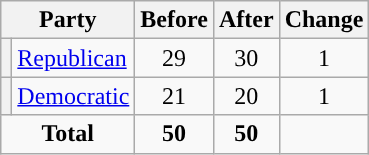<table class="wikitable" style="text-align:center;">
<tr>
<th colspan="2">Party</th>
<th>Before</th>
<th>After</th>
<th>Change</th>
</tr>
<tr>
<th style="background-color:"></th>
<td style="text-align:left;"><a href='#'>Republican</a></td>
<td>29</td>
<td>30</td>
<td> 1</td>
</tr>
<tr>
<th style="background-color:"></th>
<td style="text-align:left;"><a href='#'>Democratic</a></td>
<td>21</td>
<td>20</td>
<td> 1</td>
</tr>
<tr>
<td colspan="2"><strong>Total</strong></td>
<td><strong>50</strong></td>
<td><strong>50</strong></td>
<td></td>
</tr>
</table>
